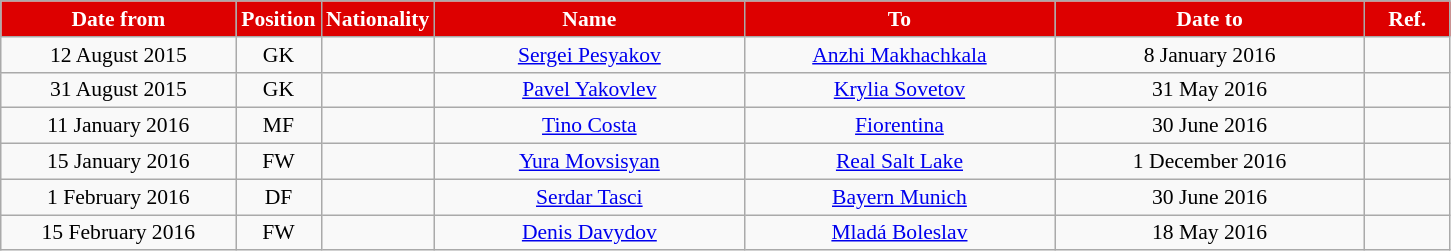<table class="wikitable" style="text-align:center; font-size:90%; ">
<tr>
<th style="background:#DD0000; color:white; width:150px;">Date from</th>
<th style="background:#DD0000; color:white; width:50px;">Position</th>
<th style="background:#DD0000; color:white; width:50px;">Nationality</th>
<th style="background:#DD0000; color:white; width:200px;">Name</th>
<th style="background:#DD0000; color:white; width:200px;">To</th>
<th style="background:#DD0000; color:white; width:200px;">Date to</th>
<th style="background:#DD0000; color:white; width:50px;">Ref.</th>
</tr>
<tr>
<td>12 August 2015</td>
<td>GK</td>
<td></td>
<td><a href='#'>Sergei Pesyakov</a></td>
<td><a href='#'>Anzhi Makhachkala</a></td>
<td>8 January 2016</td>
<td></td>
</tr>
<tr>
<td>31 August 2015</td>
<td>GK</td>
<td></td>
<td><a href='#'>Pavel Yakovlev</a></td>
<td><a href='#'>Krylia Sovetov</a></td>
<td>31 May 2016</td>
<td></td>
</tr>
<tr>
<td>11 January 2016</td>
<td>MF</td>
<td></td>
<td><a href='#'>Tino Costa</a></td>
<td><a href='#'>Fiorentina</a></td>
<td>30 June 2016</td>
<td></td>
</tr>
<tr>
<td>15 January 2016</td>
<td>FW</td>
<td></td>
<td><a href='#'>Yura Movsisyan</a></td>
<td><a href='#'>Real Salt Lake</a></td>
<td>1 December 2016</td>
<td></td>
</tr>
<tr>
<td>1 February 2016</td>
<td>DF</td>
<td></td>
<td><a href='#'>Serdar Tasci</a></td>
<td><a href='#'>Bayern Munich</a></td>
<td>30 June 2016</td>
<td></td>
</tr>
<tr>
<td>15 February 2016</td>
<td>FW</td>
<td></td>
<td><a href='#'>Denis Davydov</a></td>
<td><a href='#'>Mladá Boleslav</a></td>
<td>18 May 2016</td>
<td></td>
</tr>
</table>
